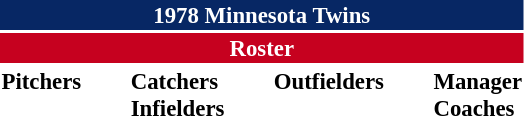<table class="toccolours" style="font-size: 95%;">
<tr>
<th colspan="10" style="background-color: #072764; color: white; text-align: center;">1978 Minnesota Twins</th>
</tr>
<tr>
<td colspan="10" style="background-color: #c6011f; color: white; text-align: center;"><strong>Roster</strong></td>
</tr>
<tr>
<td valign="top"><strong>Pitchers</strong><br>














</td>
<td width="25px"></td>
<td valign="top"><strong>Catchers</strong><br>

<strong>Infielders</strong>







</td>
<td width="25px"></td>
<td valign="top"><strong>Outfielders</strong><br>





</td>
<td width="25px"></td>
<td valign="top"><strong>Manager</strong><br>
<strong>Coaches</strong>



</td>
</tr>
<tr>
</tr>
</table>
